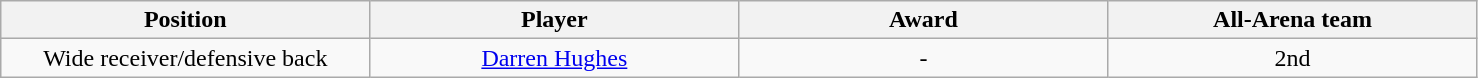<table class="wikitable sortable">
<tr>
<th bgcolor="#DDDDFF" width="20%">Position</th>
<th bgcolor="#DDDDFF" width="20%">Player</th>
<th bgcolor="#DDDDFF" width="20%">Award</th>
<th bgcolor="#DDDDFF" width="20%">All-Arena team</th>
</tr>
<tr align="center">
<td>Wide receiver/defensive back</td>
<td><a href='#'>Darren Hughes</a></td>
<td>-</td>
<td>2nd</td>
</tr>
</table>
